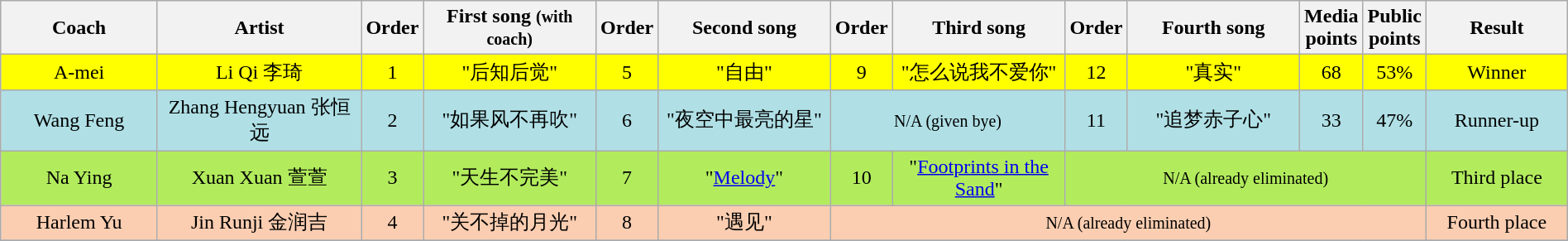<table class="wikitable" style="text-align:center; width:100%;">
<tr>
<th scope="col" width="10%">Coach</th>
<th scope="col" width="13%">Artist</th>
<th scope="col" width="3%">Order</th>
<th scope="col" width="11%">First song <small>(with coach)</small></th>
<th scope="col" width="3%">Order</th>
<th scope="col" width="11%">Second song</th>
<th scope="col" width="3%">Order</th>
<th scope="col" width="11%">Third song</th>
<th scope="col" width="3%">Order</th>
<th scope="col" width="11%">Fourth song</th>
<th scope="col" width="4%">Media points</th>
<th scope="col" width="4%">Public points</th>
<th scope="col" width="9%">Result</th>
</tr>
<tr>
<td style="background:yellow;">A-mei</td>
<td style="background:yellow;">Li Qi 李琦</td>
<td style="background:yellow;">1</td>
<td style="background:yellow;">"后知后觉"</td>
<td style="background:yellow;">5</td>
<td style="background:yellow;">"自由"</td>
<td style="background:yellow;">9</td>
<td style="background:yellow;">"怎么说我不爱你"</td>
<td style="background:yellow;">12</td>
<td style="background:yellow;">"真实"</td>
<td style="background:yellow;">68</td>
<td style="background:yellow;">53%</td>
<td style="background:yellow;">Winner</td>
</tr>
<tr>
<td style="background:#B0E0E6;">Wang Feng</td>
<td style="background:#B0E0E6;">Zhang Hengyuan 张恒远</td>
<td style="background:#B0E0E6;">2</td>
<td style="background:#B0E0E6;">"如果风不再吹"</td>
<td style="background:#B0E0E6;">6</td>
<td style="background:#B0E0E6;">"夜空中最亮的星"</td>
<td colspan="2" style="background:#B0E0E6;"><small>N/A (given bye)</small></td>
<td style="background:#B0E0E6;">11</td>
<td style="background:#B0E0E6;">"追梦赤子心"</td>
<td style="background:#B0E0E6;">33</td>
<td style="background:#B0E0E6;">47%</td>
<td style="background:#B0E0E6;">Runner-up</td>
</tr>
<tr>
<td style="background:#B2EC5D;">Na Ying</td>
<td style="background:#B2EC5D;">Xuan Xuan 萱萱</td>
<td style="background:#B2EC5D;">3</td>
<td style="background:#B2EC5D;">"天生不完美"</td>
<td style="background:#B2EC5D;">7</td>
<td style="background:#B2EC5D;">"<a href='#'>Melody</a>"</td>
<td style="background:#B2EC5D;">10</td>
<td style="background:#B2EC5D;">"<a href='#'>Footprints in the Sand</a>"</td>
<td colspan="4" style="background:#B2EC5D;"><small>N/A (already eliminated)</small></td>
<td style="background:#B2EC5D;">Third place</td>
</tr>
<tr>
<td style="background:#FBCEB1;">Harlem Yu</td>
<td style="background:#FBCEB1;">Jin Runji 金润吉</td>
<td style="background:#FBCEB1;">4</td>
<td style="background:#FBCEB1;">"关不掉的月光"</td>
<td style="background:#FBCEB1;">8</td>
<td style="background:#FBCEB1;">"遇见"</td>
<td colspan="6" style="background:#FBCEB1;"><small>N/A (already eliminated)</small></td>
<td style="background:#FBCEB1;">Fourth place</td>
</tr>
<tr>
</tr>
</table>
